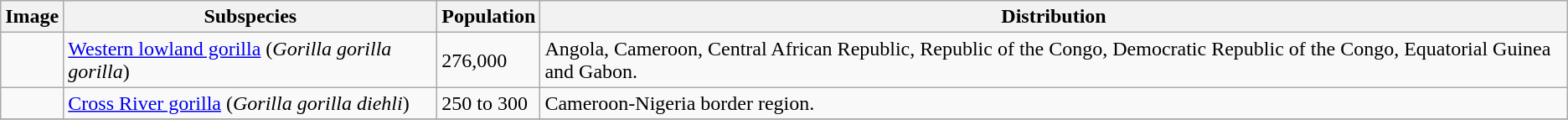<table class="wikitable">
<tr>
<th>Image</th>
<th>Subspecies</th>
<th>Population</th>
<th>Distribution</th>
</tr>
<tr>
<td></td>
<td><a href='#'>Western lowland gorilla</a> (<em>Gorilla gorilla gorilla</em>)</td>
<td>276,000</td>
<td>Angola, Cameroon, Central African Republic, Republic of the Congo, Democratic Republic of the Congo, Equatorial Guinea and Gabon.</td>
</tr>
<tr>
<td></td>
<td><a href='#'>Cross River gorilla</a> (<em>Gorilla gorilla diehli</em>)</td>
<td>250 to 300</td>
<td>Cameroon-Nigeria border region.</td>
</tr>
<tr>
</tr>
</table>
